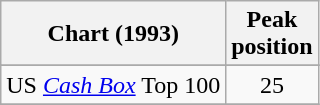<table class="wikitable sortable">
<tr>
<th align="center">Chart (1993)</th>
<th align="center">Peak<br>position</th>
</tr>
<tr>
</tr>
<tr>
</tr>
<tr>
</tr>
<tr>
</tr>
<tr>
</tr>
<tr>
<td>US <a href='#'><em>Cash Box</em></a> Top 100</td>
<td align="center">25</td>
</tr>
<tr>
</tr>
</table>
